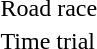<table>
<tr>
<td>Road race</td>
<td></td>
<td></td>
<td></td>
</tr>
<tr>
<td>Time trial</td>
<td></td>
<td></td>
<td></td>
</tr>
</table>
